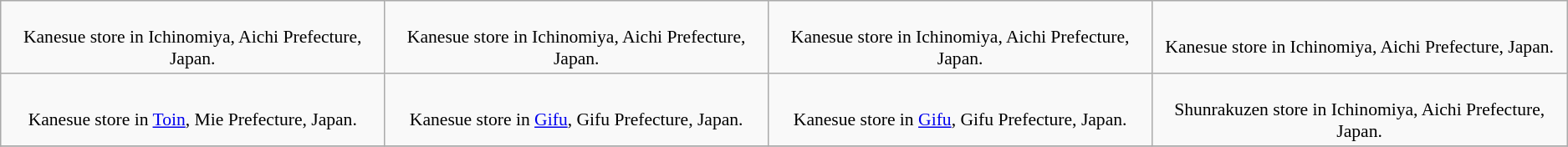<table class="wikitable" style="text-align: right; font-size:90%">
<tr align="center">
<td> <br>Kanesue store in Ichinomiya, Aichi Prefecture, Japan.</td>
<td><br>Kanesue store in Ichinomiya, Aichi Prefecture, Japan.</td>
<td><br>Kanesue store in Ichinomiya, Aichi Prefecture, Japan.</td>
<td><br>Kanesue store in Ichinomiya, Aichi Prefecture, Japan.</td>
</tr>
<tr align="center">
<td><br>Kanesue store in <a href='#'>Toin</a>, Mie Prefecture, Japan.</td>
<td><br>Kanesue store in <a href='#'>Gifu</a>, Gifu Prefecture, Japan.</td>
<td><br>Kanesue store in <a href='#'>Gifu</a>, Gifu Prefecture, Japan.</td>
<td><br>Shunrakuzen store in Ichinomiya, Aichi Prefecture, Japan.</td>
</tr>
<tr align="center">
</tr>
</table>
